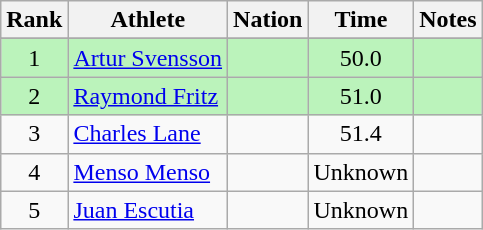<table class="wikitable sortable" style="text-align:center">
<tr>
<th>Rank</th>
<th>Athlete</th>
<th>Nation</th>
<th>Time</th>
<th>Notes</th>
</tr>
<tr>
</tr>
<tr bgcolor=bbf3bb>
<td>1</td>
<td align=left><a href='#'>Artur Svensson</a></td>
<td align=left></td>
<td>50.0</td>
<td></td>
</tr>
<tr bgcolor=bbf3bb>
<td>2</td>
<td align=left><a href='#'>Raymond Fritz</a></td>
<td align=left></td>
<td>51.0</td>
<td></td>
</tr>
<tr>
<td>3</td>
<td align=left><a href='#'>Charles Lane</a></td>
<td align=left></td>
<td>51.4</td>
<td></td>
</tr>
<tr>
<td>4</td>
<td align=left><a href='#'>Menso Menso</a></td>
<td align=left></td>
<td>Unknown</td>
<td></td>
</tr>
<tr>
<td>5</td>
<td align=left><a href='#'>Juan Escutia</a></td>
<td align=left></td>
<td>Unknown</td>
<td></td>
</tr>
</table>
